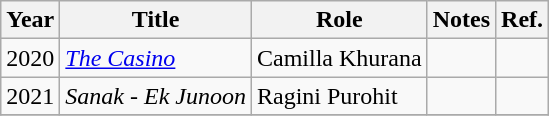<table class="wikitable sortable">
<tr>
<th>Year</th>
<th>Title</th>
<th>Role</th>
<th class="unsortable">Notes</th>
<th class="unsortable">Ref.</th>
</tr>
<tr>
<td>2020</td>
<td><a href='#'><em>The Casino</em></a></td>
<td>Camilla Khurana</td>
<td></td>
<td></td>
</tr>
<tr>
<td>2021</td>
<td><em>Sanak - Ek Junoon</em></td>
<td>Ragini Purohit</td>
<td></td>
<td></td>
</tr>
<tr>
</tr>
</table>
